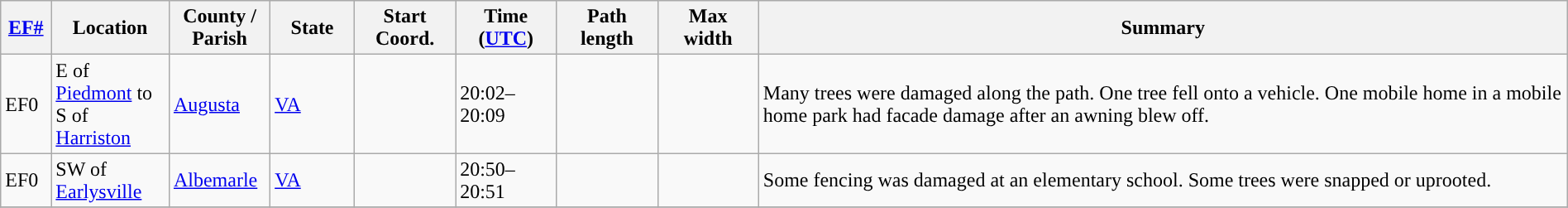<table class="wikitable sortable" style="width:100%;">
<tr>
<th scope="col"  style="width:3%; text-align:center;"><a href='#'>EF#</a></th>
<th scope="col"  style="width:7%; text-align:center;" class="unsortable">Location</th>
<th scope="col"  style="width:6%; text-align:center;" class="unsortable">County / Parish</th>
<th scope="col"  style="width:5%; text-align:center;">State</th>
<th scope="col"  style="width:6%; text-align:center;">Start Coord.</th>
<th scope="col"  style="width:6%; text-align:center;">Time (<a href='#'>UTC</a>)</th>
<th scope="col"  style="width:6%; text-align:center;">Path length</th>
<th scope="col"  style="width:6%; text-align:center;">Max width</th>
<th scope="col" class="unsortable" style="width:48%; text-align:center;">Summary</th>
</tr>
<tr>
<td>EF0</td>
<td>E of <a href='#'>Piedmont</a> to S of <a href='#'>Harriston</a></td>
<td><a href='#'>Augusta</a></td>
<td><a href='#'>VA</a></td>
<td></td>
<td>20:02–20:09</td>
<td></td>
<td></td>
<td>Many trees were damaged along the path. One tree fell onto a vehicle. One mobile home in a mobile home park had facade damage after an awning blew off.</td>
</tr>
<tr>
<td>EF0</td>
<td>SW of <a href='#'>Earlysville</a></td>
<td><a href='#'>Albemarle</a></td>
<td><a href='#'>VA</a></td>
<td></td>
<td>20:50–20:51</td>
<td></td>
<td></td>
<td>Some fencing was damaged at an elementary school. Some trees were snapped or uprooted.</td>
</tr>
<tr>
</tr>
</table>
